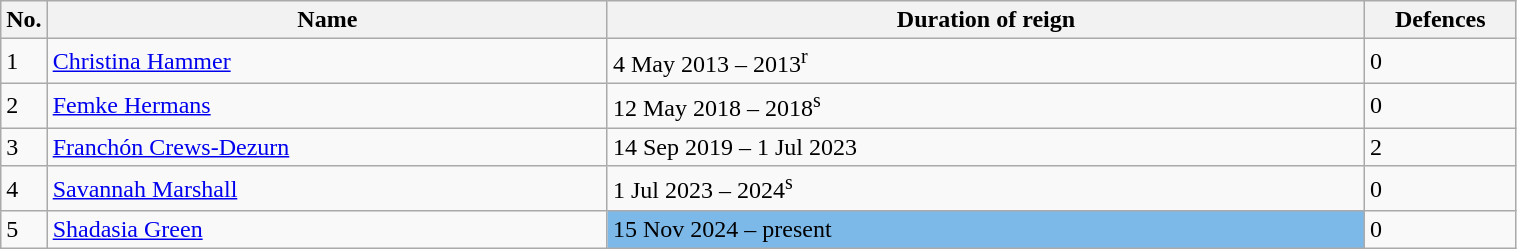<table class="wikitable" width=80%>
<tr>
<th width=3%>No.</th>
<th width=37%>Name</th>
<th width=50%>Duration of reign</th>
<th width=10%>Defences</th>
</tr>
<tr>
<td>1</td>
<td align=left> <a href='#'>Christina Hammer</a></td>
<td>4 May 2013 – 2013<sup>r</sup></td>
<td>0</td>
</tr>
<tr>
<td>2</td>
<td align=left> <a href='#'>Femke Hermans</a></td>
<td>12 May 2018 – 2018<sup>s</sup></td>
<td>0</td>
</tr>
<tr>
<td>3</td>
<td align=left> <a href='#'>Franchón Crews-Dezurn</a></td>
<td>14 Sep 2019 – 1 Jul 2023</td>
<td>2</td>
</tr>
<tr>
<td>4</td>
<td align=left> <a href='#'>Savannah Marshall</a></td>
<td>1 Jul 2023 – 2024<sup>s</sup></td>
<td>0</td>
</tr>
<tr>
<td>5</td>
<td align=left> <a href='#'>Shadasia Green</a></td>
<td style="background:#7CB9E8;" width=5px>15 Nov 2024 – present</td>
<td>0</td>
</tr>
</table>
